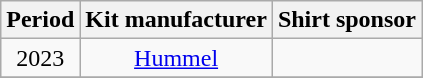<table class="wikitable" style="text-align:center;margin-left:1em;float:center">
<tr>
<th>Period</th>
<th>Kit manufacturer</th>
<th>Shirt sponsor</th>
</tr>
<tr>
<td>2023</td>
<td><a href='#'>Hummel</a></td>
<td></td>
</tr>
<tr>
</tr>
</table>
